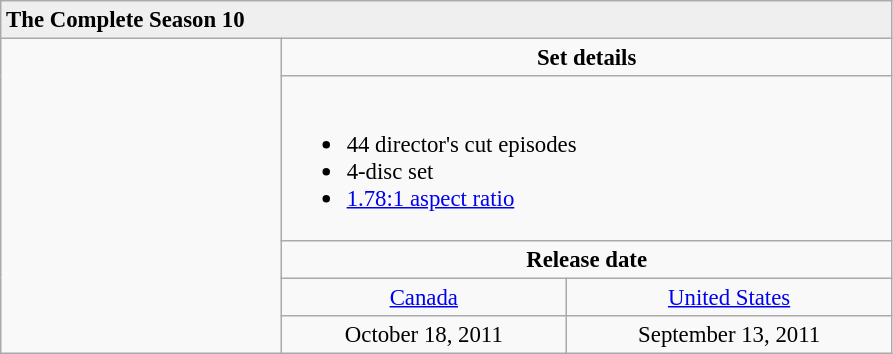<table class="wikitable" style="font-size: 95%;">
<tr style="background:#EFEFEF">
<td colspan="5"><strong>The Complete Season 10</strong></td>
</tr>
<tr valign="top">
<td rowspan="5" valign="center" align="center" width="180"></td>
<td align="center" width="400" colspan="3"><strong>Set details</strong></td>
</tr>
<tr valign="top">
<td colspan="3" align="left" width="400" height="100"><br><ul><li>44 director's cut episodes</li><li>4-disc set</li><li><a href='#'>1.78:1 aspect ratio</a></li></ul></td>
</tr>
<tr>
<td colspan="3" align="center"><strong>Release date</strong></td>
</tr>
<tr>
<td align="center"> <a href='#'>Canada</a></td>
<td align="center"> <a href='#'>United States</a></td>
</tr>
<tr>
<td align="center">October 18, 2011</td>
<td align="center">September 13, 2011</td>
</tr>
</table>
